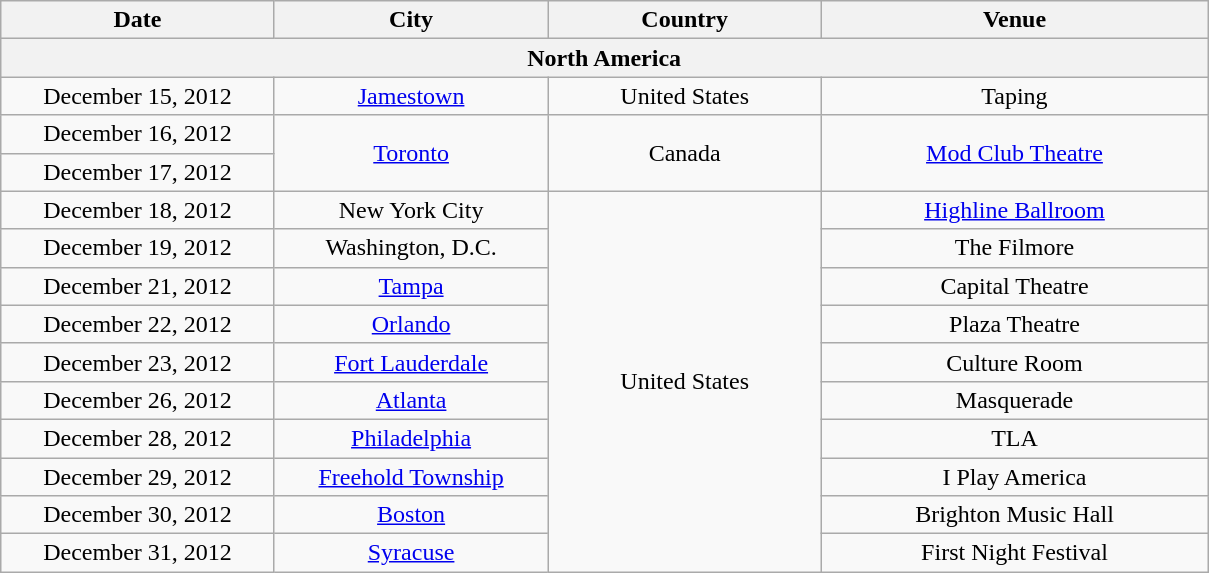<table class="wikitable" style="text-align:center;">
<tr>
<th style="width:175px;">Date</th>
<th style="width:175px;">City</th>
<th style="width:175px;">Country</th>
<th style="width:250px;">Venue</th>
</tr>
<tr>
<th colspan="4">North America</th>
</tr>
<tr>
<td>December 15, 2012</td>
<td><a href='#'>Jamestown</a></td>
<td>United States</td>
<td>Taping</td>
</tr>
<tr>
<td>December 16, 2012</td>
<td rowspan="2"><a href='#'>Toronto</a></td>
<td rowspan="2">Canada</td>
<td rowspan="2"><a href='#'>Mod Club Theatre</a></td>
</tr>
<tr>
<td>December 17, 2012</td>
</tr>
<tr>
<td>December 18, 2012</td>
<td>New York City</td>
<td rowspan="10">United States</td>
<td><a href='#'>Highline Ballroom</a></td>
</tr>
<tr>
<td>December 19, 2012</td>
<td>Washington, D.C.</td>
<td>The Filmore</td>
</tr>
<tr>
<td>December 21, 2012</td>
<td><a href='#'>Tampa</a></td>
<td>Capital Theatre</td>
</tr>
<tr>
<td>December 22, 2012</td>
<td><a href='#'>Orlando</a></td>
<td>Plaza Theatre</td>
</tr>
<tr>
<td>December 23, 2012</td>
<td><a href='#'>Fort Lauderdale</a></td>
<td>Culture Room</td>
</tr>
<tr>
<td>December 26, 2012</td>
<td><a href='#'>Atlanta</a></td>
<td>Masquerade</td>
</tr>
<tr>
<td>December 28, 2012</td>
<td><a href='#'>Philadelphia</a></td>
<td>TLA</td>
</tr>
<tr>
<td>December 29, 2012</td>
<td><a href='#'>Freehold Township</a></td>
<td>I Play America</td>
</tr>
<tr>
<td>December 30, 2012</td>
<td><a href='#'>Boston</a></td>
<td>Brighton Music Hall</td>
</tr>
<tr>
<td>December 31, 2012</td>
<td><a href='#'>Syracuse</a></td>
<td>First Night Festival</td>
</tr>
</table>
